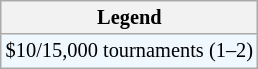<table class="wikitable" style="font-size:85%">
<tr>
<th>Legend</th>
</tr>
<tr style="background:#f0f8ff;">
<td>$10/15,000 tournaments (1–2)</td>
</tr>
</table>
